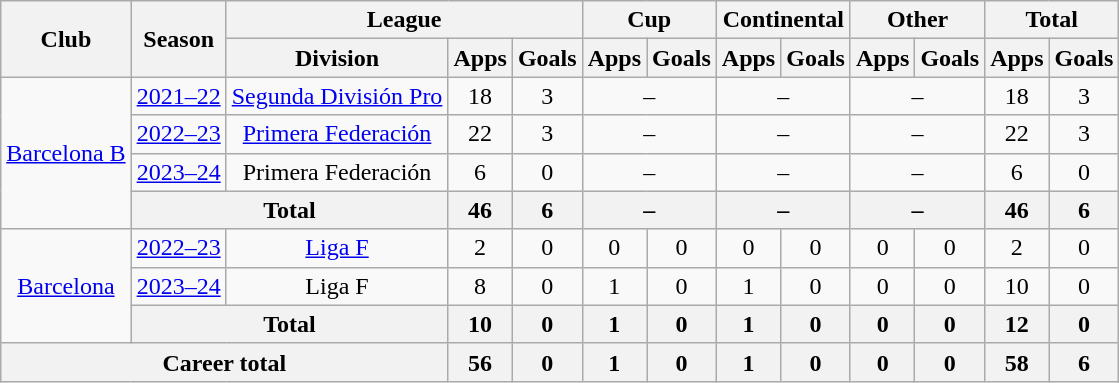<table class=wikitable style=text-align:center>
<tr>
<th rowspan="2">Club</th>
<th rowspan="2">Season</th>
<th colspan="3">League</th>
<th colspan="2">Cup</th>
<th colspan="2">Continental</th>
<th colspan="2">Other</th>
<th colspan="2">Total</th>
</tr>
<tr>
<th>Division</th>
<th>Apps</th>
<th>Goals</th>
<th>Apps</th>
<th>Goals</th>
<th>Apps</th>
<th>Goals</th>
<th>Apps</th>
<th>Goals</th>
<th>Apps</th>
<th>Goals</th>
</tr>
<tr>
<td rowspan="4"><a href='#'>Barcelona B</a></td>
<td><a href='#'>2021–22</a></td>
<td><a href='#'>Segunda División Pro</a></td>
<td>18</td>
<td>3</td>
<td colspan="2">–</td>
<td colspan="2">–</td>
<td colspan="2">–</td>
<td>18</td>
<td>3</td>
</tr>
<tr>
<td><a href='#'>2022–23</a></td>
<td><a href='#'>Primera Federación</a></td>
<td>22</td>
<td>3</td>
<td colspan="2">–</td>
<td colspan="2">–</td>
<td colspan="2">–</td>
<td>22</td>
<td>3</td>
</tr>
<tr>
<td><a href='#'>2023–24</a></td>
<td>Primera Federación</td>
<td>6</td>
<td>0</td>
<td colspan="2">–</td>
<td colspan="2">–</td>
<td colspan="2">–</td>
<td>6</td>
<td>0</td>
</tr>
<tr>
<th colspan="2">Total</th>
<th>46</th>
<th>6</th>
<th colspan="2">–</th>
<th colspan="2">–</th>
<th colspan="2">–</th>
<th>46</th>
<th>6</th>
</tr>
<tr>
<td rowspan="3"><a href='#'>Barcelona</a></td>
<td><a href='#'>2022–23</a></td>
<td><a href='#'>Liga F</a></td>
<td>2</td>
<td>0</td>
<td>0</td>
<td>0</td>
<td>0</td>
<td>0</td>
<td>0</td>
<td>0</td>
<td>2</td>
<td>0</td>
</tr>
<tr>
<td><a href='#'>2023–24</a></td>
<td>Liga F</td>
<td>8</td>
<td>0</td>
<td>1</td>
<td>0</td>
<td>1</td>
<td>0</td>
<td>0</td>
<td>0</td>
<td>10</td>
<td>0</td>
</tr>
<tr>
<th colspan="2">Total</th>
<th>10</th>
<th>0</th>
<th>1</th>
<th>0</th>
<th>1</th>
<th>0</th>
<th>0</th>
<th>0</th>
<th>12</th>
<th>0</th>
</tr>
<tr>
<th colspan="3">Career total</th>
<th>56</th>
<th>0</th>
<th>1</th>
<th>0</th>
<th>1</th>
<th>0</th>
<th>0</th>
<th>0</th>
<th>58</th>
<th>6</th>
</tr>
</table>
